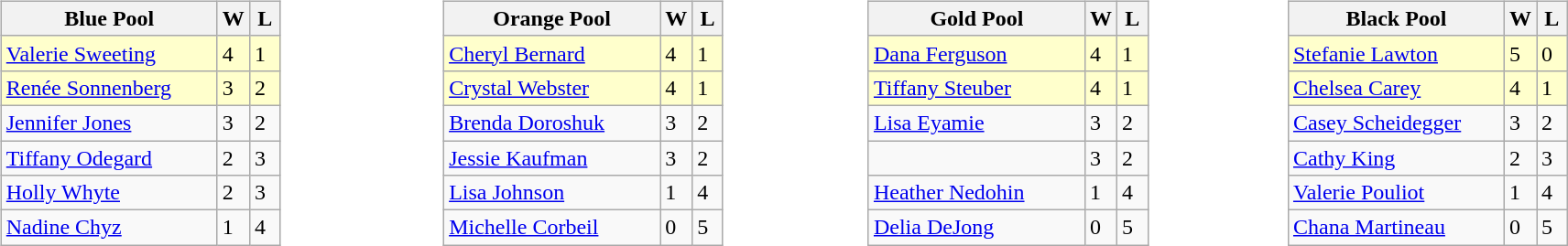<table>
<tr>
<td width=10% valign="top"><br><table class="wikitable">
<tr>
<th width=150>Blue Pool</th>
<th width=15>W</th>
<th width=15>L</th>
</tr>
<tr bgcolor=#ffffcc>
<td> <a href='#'>Valerie Sweeting</a></td>
<td>4</td>
<td>1</td>
</tr>
<tr bgcolor=#ffffcc>
<td> <a href='#'>Renée Sonnenberg</a></td>
<td>3</td>
<td>2</td>
</tr>
<tr>
<td> <a href='#'>Jennifer Jones</a></td>
<td>3</td>
<td>2</td>
</tr>
<tr>
<td> <a href='#'>Tiffany Odegard</a></td>
<td>2</td>
<td>3</td>
</tr>
<tr>
<td> <a href='#'>Holly Whyte</a></td>
<td>2</td>
<td>3</td>
</tr>
<tr>
<td> <a href='#'>Nadine Chyz</a></td>
<td>1</td>
<td>4</td>
</tr>
</table>
</td>
<td width=10% valign="top"><br><table class="wikitable">
<tr>
<th width=150>Orange Pool</th>
<th width=15>W</th>
<th width=15>L</th>
</tr>
<tr bgcolor=#ffffcc>
<td> <a href='#'>Cheryl Bernard</a></td>
<td>4</td>
<td>1</td>
</tr>
<tr bgcolor=#ffffcc>
<td> <a href='#'>Crystal Webster</a></td>
<td>4</td>
<td>1</td>
</tr>
<tr>
<td> <a href='#'>Brenda Doroshuk</a></td>
<td>3</td>
<td>2</td>
</tr>
<tr>
<td> <a href='#'>Jessie Kaufman</a></td>
<td>3</td>
<td>2</td>
</tr>
<tr>
<td> <a href='#'>Lisa Johnson</a></td>
<td>1</td>
<td>4</td>
</tr>
<tr>
<td> <a href='#'>Michelle Corbeil</a></td>
<td>0</td>
<td>5</td>
</tr>
</table>
</td>
<td width=10% valign="top"><br><table class="wikitable">
<tr>
<th width=150>Gold Pool</th>
<th width=15>W</th>
<th width=15>L</th>
</tr>
<tr bgcolor=#ffffcc>
<td> <a href='#'>Dana Ferguson</a></td>
<td>4</td>
<td>1</td>
</tr>
<tr bgcolor=#ffffcc>
<td> <a href='#'>Tiffany Steuber</a></td>
<td>4</td>
<td>1</td>
</tr>
<tr>
<td> <a href='#'>Lisa Eyamie</a></td>
<td>3</td>
<td>2</td>
</tr>
<tr>
<td></td>
<td>3</td>
<td>2</td>
</tr>
<tr>
<td> <a href='#'>Heather Nedohin</a></td>
<td>1</td>
<td>4</td>
</tr>
<tr>
<td> <a href='#'>Delia DeJong</a></td>
<td>0</td>
<td>5</td>
</tr>
</table>
</td>
<td width=10% valign="top"><br><table class="wikitable">
<tr>
<th width=150>Black Pool</th>
<th width=15>W</th>
<th width=15>L</th>
</tr>
<tr bgcolor=#ffffcc>
<td> <a href='#'>Stefanie Lawton</a></td>
<td>5</td>
<td>0</td>
</tr>
<tr bgcolor=#ffffcc>
<td> <a href='#'>Chelsea Carey</a></td>
<td>4</td>
<td>1</td>
</tr>
<tr>
<td> <a href='#'>Casey Scheidegger</a></td>
<td>3</td>
<td>2</td>
</tr>
<tr>
<td> <a href='#'>Cathy King</a></td>
<td>2</td>
<td>3</td>
</tr>
<tr>
<td> <a href='#'>Valerie Pouliot</a></td>
<td>1</td>
<td>4</td>
</tr>
<tr>
<td> <a href='#'>Chana Martineau</a></td>
<td>0</td>
<td>5</td>
</tr>
</table>
</td>
</tr>
</table>
